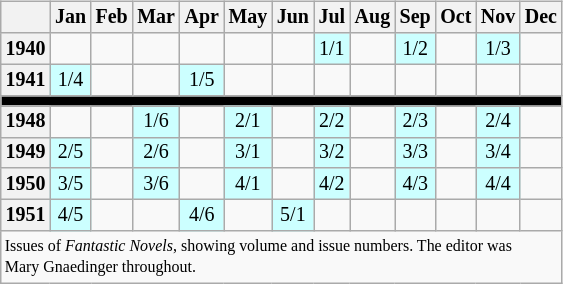<table class="wikitable" style="font-size: 10pt; line-height: 11pt; margin-right: 2em; text-align: center; float: left">
<tr>
<th></th>
<th>Jan</th>
<th>Feb</th>
<th>Mar</th>
<th>Apr</th>
<th>May</th>
<th>Jun</th>
<th>Jul</th>
<th>Aug</th>
<th>Sep</th>
<th>Oct</th>
<th>Nov</th>
<th>Dec</th>
</tr>
<tr>
<th>1940</th>
<td></td>
<td></td>
<td></td>
<td></td>
<td></td>
<td></td>
<td bgcolor=#ccffff>1/1</td>
<td></td>
<td bgcolor=#ccffff>1/2</td>
<td></td>
<td bgcolor=#ccffff>1/3</td>
<td></td>
</tr>
<tr>
<th>1941</th>
<td bgcolor=#ccffff>1/4</td>
<td></td>
<td></td>
<td bgcolor=#ccffff>1/5</td>
<td></td>
<td></td>
<td></td>
<td></td>
<td></td>
<td></td>
<td></td>
<td></td>
</tr>
<tr>
<td style="line-height: 0pt;" colspan="13" bgcolor=#000000></td>
</tr>
<tr>
<th>1948</th>
<td></td>
<td></td>
<td bgcolor=#ccffff>1/6</td>
<td></td>
<td bgcolor=#ccffff>2/1</td>
<td></td>
<td bgcolor=#ccffff>2/2</td>
<td></td>
<td bgcolor=#ccffff>2/3</td>
<td></td>
<td bgcolor=#ccffff>2/4</td>
<td></td>
</tr>
<tr>
<th>1949</th>
<td bgcolor=#ccffff>2/5</td>
<td></td>
<td bgcolor=#ccffff>2/6</td>
<td></td>
<td bgcolor=#ccffff>3/1</td>
<td></td>
<td bgcolor=#ccffff>3/2</td>
<td></td>
<td bgcolor=#ccffff>3/3</td>
<td></td>
<td bgcolor=#ccffff>3/4</td>
<td></td>
</tr>
<tr>
<th>1950</th>
<td bgcolor=#ccffff>3/5</td>
<td></td>
<td bgcolor=#ccffff>3/6</td>
<td></td>
<td bgcolor=#ccffff>4/1</td>
<td></td>
<td bgcolor=#ccffff>4/2</td>
<td></td>
<td bgcolor=#ccffff>4/3</td>
<td></td>
<td bgcolor=#ccffff>4/4</td>
<td></td>
</tr>
<tr>
<th>1951</th>
<td bgcolor=#ccffff>4/5</td>
<td></td>
<td></td>
<td bgcolor=#ccffff>4/6</td>
<td></td>
<td bgcolor=#ccffff>5/1</td>
<td></td>
<td></td>
<td></td>
<td></td>
<td></td>
<td></td>
</tr>
<tr>
<td colspan="13" style="font-size: 8pt; text-align:left">Issues of <em>Fantastic Novels</em>, showing volume and issue numbers.  The editor was<br>Mary Gnaedinger throughout.</td>
</tr>
</table>
